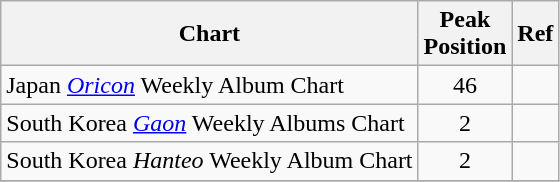<table class="wikitable sortable">
<tr>
<th>Chart</th>
<th>Peak<br>Position</th>
<th>Ref</th>
</tr>
<tr>
<td>Japan <em><a href='#'>Oricon</a></em> Weekly Album Chart</td>
<td align="center">46</td>
<td></td>
</tr>
<tr>
<td>South Korea <em><a href='#'>Gaon</a></em> Weekly Albums Chart</td>
<td align="center">2</td>
<td></td>
</tr>
<tr>
<td>South Korea <em>Hanteo</em> Weekly Album Chart</td>
<td align="center">2</td>
<td></td>
</tr>
<tr>
</tr>
</table>
